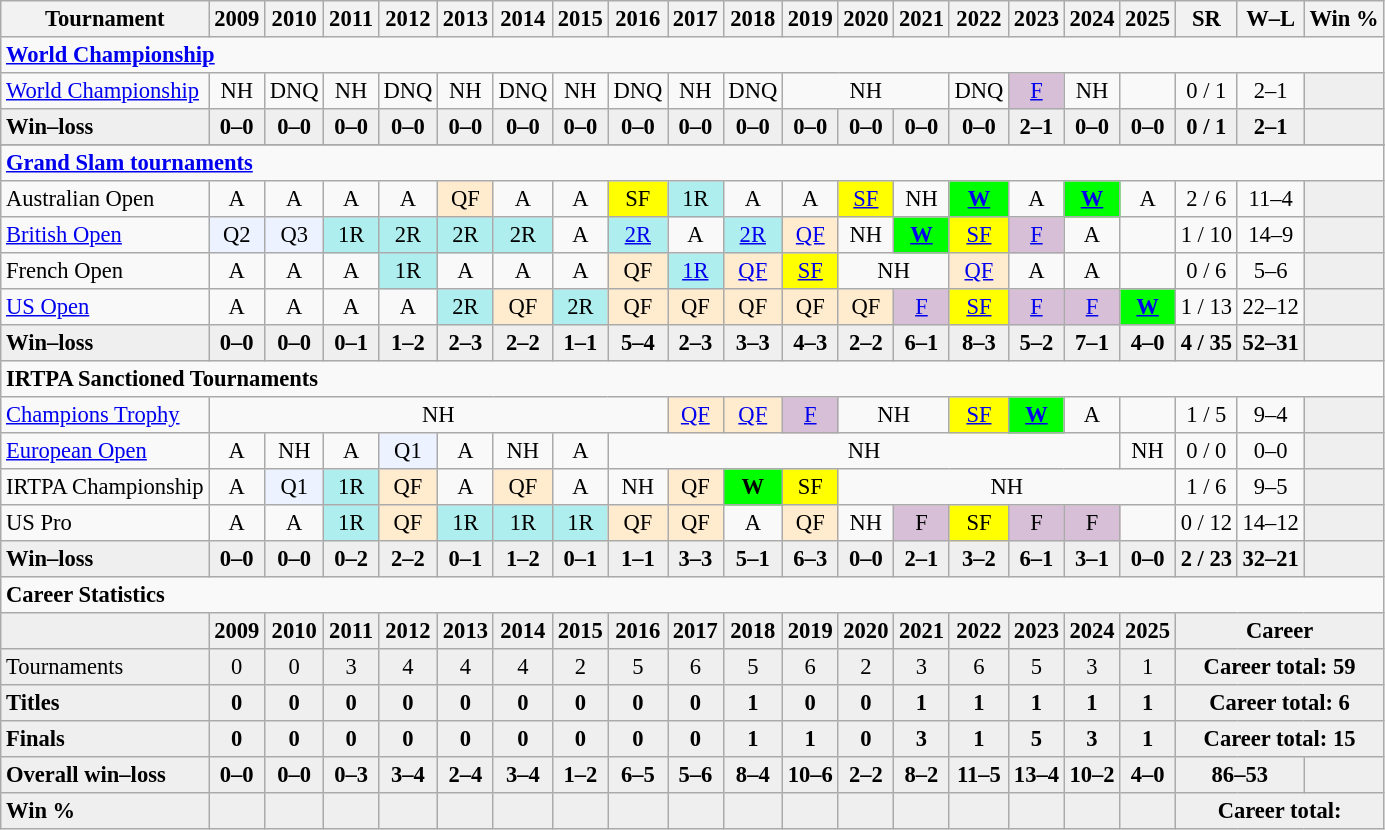<table class="wikitable nowrap" style=text-align:center;font-size:94%>
<tr>
<th>Tournament</th>
<th>2009</th>
<th>2010</th>
<th>2011</th>
<th>2012</th>
<th>2013</th>
<th>2014</th>
<th>2015</th>
<th>2016</th>
<th>2017</th>
<th>2018</th>
<th>2019</th>
<th>2020</th>
<th>2021</th>
<th>2022</th>
<th>2023</th>
<th>2024</th>
<th>2025</th>
<th>SR</th>
<th>W–L</th>
<th>Win %</th>
</tr>
<tr>
<td colspan="21" style="text-align:left"><strong><a href='#'>World Championship</a></strong></td>
</tr>
<tr>
<td align=left><a href='#'>World Championship</a></td>
<td>NH</td>
<td>DNQ</td>
<td>NH</td>
<td>DNQ</td>
<td>NH</td>
<td>DNQ</td>
<td>NH</td>
<td>DNQ</td>
<td>NH</td>
<td>DNQ</td>
<td colspan=3>NH</td>
<td>DNQ</td>
<td style="background:thistle;"><a href='#'>F</a></td>
<td>NH</td>
<td></td>
<td>0 / 1</td>
<td>2–1</td>
<td bgcolor=efefef></td>
</tr>
<tr style=font-weight:bold;background:#efefef>
<td style=text-align:left>Win–loss</td>
<td>0–0</td>
<td>0–0</td>
<td>0–0</td>
<td>0–0</td>
<td>0–0</td>
<td>0–0</td>
<td>0–0</td>
<td>0–0</td>
<td>0–0</td>
<td>0–0</td>
<td>0–0</td>
<td>0–0</td>
<td>0–0</td>
<td>0–0</td>
<td>2–1</td>
<td>0–0</td>
<td>0–0</td>
<td>0 / 1</td>
<td>2–1</td>
<td bgcolor=efefef></td>
</tr>
<tr style=font-weight:bold;background:#efefef>
</tr>
<tr>
<td colspan="21" style="text-align:left"><strong><a href='#'>Grand Slam tournaments</a></strong></td>
</tr>
<tr>
<td align=left>Australian Open</td>
<td>A</td>
<td>A</td>
<td>A</td>
<td>A</td>
<td bgcolor=ffebcd>QF</td>
<td>A</td>
<td>A</td>
<td style="background:yellow;">SF</td>
<td bgcolor=afeeee>1R</td>
<td>A</td>
<td>A</td>
<td style="background:yellow;"><a href='#'>SF</a></td>
<td>NH</td>
<td bgcolor=lime><a href='#'><strong>W</strong></a></td>
<td>A</td>
<td bgcolor=lime><a href='#'><strong>W</strong></a></td>
<td>A</td>
<td>2 / 6</td>
<td>11–4</td>
<td bgcolor=efefef></td>
</tr>
<tr>
<td align=left><a href='#'>British Open</a></td>
<td bgcolor=ecf2ff>Q2</td>
<td bgcolor=ecf2ff>Q3</td>
<td bgcolor=afeeee>1R</td>
<td bgcolor=afeeee>2R</td>
<td bgcolor=afeeee>2R</td>
<td bgcolor=afeeee>2R</td>
<td>A</td>
<td bgcolor=afeeee><a href='#'>2R</a></td>
<td>A</td>
<td bgcolor=afeeee><a href='#'>2R</a></td>
<td bgcolor=ffebcd><a href='#'>QF</a></td>
<td>NH</td>
<td bgcolor=lime><a href='#'><strong>W</strong></a></td>
<td style="background:yellow;"><a href='#'>SF</a></td>
<td style="background:thistle;"><a href='#'>F</a></td>
<td>A</td>
<td></td>
<td>1 / 10</td>
<td>14–9</td>
<td bgcolor=efefef></td>
</tr>
<tr>
<td align=left>French Open</td>
<td>A</td>
<td>A</td>
<td>A</td>
<td bgcolor=afeeee>1R</td>
<td>A</td>
<td>A</td>
<td>A</td>
<td bgcolor=ffebcd>QF</td>
<td bgcolor=afeeee><a href='#'>1R</a></td>
<td bgcolor=ffebcd><a href='#'>QF</a></td>
<td style="background:yellow;"><a href='#'>SF</a></td>
<td colspan=2>NH</td>
<td bgcolor=ffebcd><a href='#'>QF</a></td>
<td>A</td>
<td>A</td>
<td></td>
<td>0 / 6</td>
<td>5–6</td>
<td bgcolor=efefef></td>
</tr>
<tr>
<td align=left><a href='#'>US Open</a></td>
<td>A</td>
<td>A</td>
<td>A</td>
<td>A</td>
<td bgcolor=afeeee>2R</td>
<td bgcolor=ffebcd>QF</td>
<td bgcolor=afeeee>2R</td>
<td bgcolor=ffebcd>QF</td>
<td bgcolor=ffebcd>QF</td>
<td bgcolor=ffebcd>QF</td>
<td bgcolor=ffebcd>QF</td>
<td bgcolor=ffebcd>QF</td>
<td style="background:thistle;"><a href='#'>F</a></td>
<td style="background:yellow;"><a href='#'>SF</a></td>
<td style="background:thistle;"><a href='#'>F</a></td>
<td style="background:thistle;"><a href='#'>F</a></td>
<td bgcolor=lime><a href='#'><strong>W</strong></a></td>
<td>1 / 13</td>
<td>22–12</td>
<td bgcolor=efefef></td>
</tr>
<tr style=font-weight:bold;background:#efefef>
<td style=text-align:left>Win–loss</td>
<td>0–0</td>
<td>0–0</td>
<td>0–1</td>
<td>1–2</td>
<td>2–3</td>
<td>2–2</td>
<td>1–1</td>
<td>5–4</td>
<td>2–3</td>
<td>3–3</td>
<td>4–3</td>
<td>2–2</td>
<td>6–1</td>
<td>8–3</td>
<td>5–2</td>
<td>7–1</td>
<td>4–0</td>
<td>4 / 35</td>
<td>52–31</td>
<td bgcolor=efefef></td>
</tr>
<tr>
<td colspan="21" style="text-align:left"><strong>IRTPA Sanctioned Tournaments</strong></td>
</tr>
<tr>
<td align=left><a href='#'>Champions Trophy</a></td>
<td colspan=8>NH</td>
<td bgcolor=ffebcd><a href='#'>QF</a></td>
<td bgcolor=ffebcd><a href='#'>QF</a></td>
<td style="background:thistle;"><a href='#'>F</a></td>
<td colspan=2>NH</td>
<td style="background:yellow;"><a href='#'>SF</a></td>
<td bgcolor=lime><a href='#'><strong>W</strong></a></td>
<td>A</td>
<td></td>
<td>1 / 5</td>
<td>9–4</td>
<td bgcolor=efefef></td>
</tr>
<tr>
<td align=left><a href='#'>European Open</a></td>
<td>A</td>
<td>NH</td>
<td>A</td>
<td bgcolor=ecf2ff>Q1</td>
<td>A</td>
<td>NH</td>
<td>A</td>
<td colspan=9>NH</td>
<td>NH</td>
<td>0 / 0</td>
<td>0–0</td>
<td bgcolor=efefef></td>
</tr>
<tr>
<td align=left>IRTPA Championship</td>
<td>A</td>
<td bgcolor=ecf2ff>Q1</td>
<td bgcolor=afeeee>1R</td>
<td bgcolor=ffebcd>QF</td>
<td>A</td>
<td bgcolor=ffebcd>QF</td>
<td>A</td>
<td>NH</td>
<td bgcolor=ffebcd>QF</td>
<td bgcolor=lime><strong>W</strong></td>
<td style="background:yellow;">SF</td>
<td colspan=6>NH</td>
<td>1 / 6</td>
<td>9–5</td>
<td bgcolor=efefef></td>
</tr>
<tr>
<td align=left>US Pro</td>
<td>A</td>
<td>A</td>
<td bgcolor=afeeee>1R</td>
<td bgcolor=ffebcd>QF</td>
<td bgcolor=afeeee>1R</td>
<td bgcolor=afeeee>1R</td>
<td bgcolor=afeeee>1R</td>
<td bgcolor=ffebcd>QF</td>
<td bgcolor=ffebcd>QF</td>
<td>A</td>
<td bgcolor=ffebcd>QF</td>
<td>NH</td>
<td style="background:thistle;">F</td>
<td style="background:yellow;">SF</td>
<td style="background:thistle;">F</td>
<td style="background:thistle;">F</td>
<td></td>
<td>0 / 12</td>
<td>14–12</td>
<td bgcolor=efefef></td>
</tr>
<tr style=font-weight:bold;background:#efefef>
<td style=text-align:left>Win–loss</td>
<td>0–0</td>
<td>0–0</td>
<td>0–2</td>
<td>2–2</td>
<td>0–1</td>
<td>1–2</td>
<td>0–1</td>
<td>1–1</td>
<td>3–3</td>
<td>5–1</td>
<td>6–3</td>
<td>0–0</td>
<td>2–1</td>
<td>3–2</td>
<td>6–1</td>
<td>3–1</td>
<td>0–0</td>
<td>2 / 23</td>
<td>32–21</td>
<td bgcolor=efefef></td>
</tr>
<tr>
<td colspan="21" style="text-align:left"><strong>Career Statistics</strong></td>
</tr>
<tr style="font-weight:bold;background:#EFEFEF;">
<td></td>
<td>2009</td>
<td>2010</td>
<td>2011</td>
<td>2012</td>
<td>2013</td>
<td>2014</td>
<td>2015</td>
<td>2016</td>
<td>2017</td>
<td>2018</td>
<td>2019</td>
<td>2020</td>
<td>2021</td>
<td>2022</td>
<td>2023</td>
<td>2024</td>
<td>2025</td>
<td colspan=3>Career</td>
</tr>
<tr style="background:#EFEFEF">
<td align=left>Tournaments</td>
<td>0</td>
<td>0</td>
<td>3</td>
<td>4</td>
<td>4</td>
<td>4</td>
<td>2</td>
<td>5</td>
<td>6</td>
<td>5</td>
<td>6</td>
<td>2</td>
<td>3</td>
<td>6</td>
<td>5</td>
<td>3</td>
<td>1</td>
<td colspan="3"><strong>Career total: 59</strong></td>
</tr>
<tr style=font-weight:bold;background:#efefef>
<td style=text-align:left>Titles</td>
<td>0</td>
<td>0</td>
<td>0</td>
<td>0</td>
<td>0</td>
<td>0</td>
<td>0</td>
<td>0</td>
<td>0</td>
<td>1</td>
<td>0</td>
<td>0</td>
<td>1</td>
<td>1</td>
<td>1</td>
<td>1</td>
<td>1</td>
<td colspan="3"><strong>Career total: 6</strong></td>
</tr>
<tr style=font-weight:bold;background:#efefef>
<td style=text-align:left>Finals</td>
<td>0</td>
<td>0</td>
<td>0</td>
<td>0</td>
<td>0</td>
<td>0</td>
<td>0</td>
<td>0</td>
<td>0</td>
<td>1</td>
<td>1</td>
<td>0</td>
<td>3</td>
<td>1</td>
<td>5</td>
<td>3</td>
<td>1</td>
<td colspan="3"><strong>Career total: 15</strong></td>
</tr>
<tr style=font-weight:bold;background:#efefef>
<td style=text-align:left>Overall win–loss</td>
<td>0–0</td>
<td>0–0</td>
<td>0–3</td>
<td>3–4</td>
<td>2–4</td>
<td>3–4</td>
<td>1–2</td>
<td>6–5</td>
<td>5–6</td>
<td>8–4</td>
<td>10–6</td>
<td>2–2</td>
<td>8–2</td>
<td>11–5</td>
<td>13–4</td>
<td>10–2</td>
<td>4–0</td>
<td colspan="2">86–53</td>
<td></td>
</tr>
<tr style=font-weight:bold;background:#efefef>
<td align=left>Win %</td>
<td></td>
<td></td>
<td></td>
<td></td>
<td></td>
<td></td>
<td></td>
<td></td>
<td></td>
<td></td>
<td></td>
<td></td>
<td></td>
<td></td>
<td></td>
<td></td>
<td></td>
<td colspan="3"><strong>Career total: </strong></td>
</tr>
</table>
